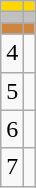<table class="wikitable">
<tr style="background:#ffd700;">
<td align=center></td>
<td></td>
</tr>
<tr style="background:#c0c0c0;">
<td align=center></td>
<td></td>
</tr>
<tr style="background:#CD853F;">
<td align=center></td>
<td></td>
</tr>
<tr>
<td align=center>4</td>
<td></td>
</tr>
<tr>
<td align=center>5</td>
<td></td>
</tr>
<tr>
<td align=center>6</td>
<td></td>
</tr>
<tr>
<td align=center>7</td>
<td></td>
</tr>
</table>
